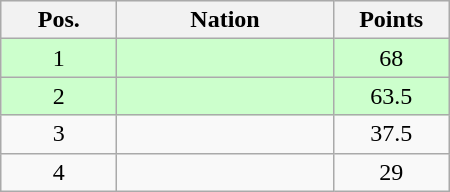<table class="wikitable gauche" cellspacing="1" style="width:300px;">
<tr style="background:#efefef; text-align:center;">
<th style="width:70px;">Pos.</th>
<th>Nation</th>
<th style="width:70px;">Points</th>
</tr>
<tr style="vertical-align:top; text-align:center; background:#ccffcc;">
<td>1</td>
<td style="text-align:left;"></td>
<td>68</td>
</tr>
<tr style="vertical-align:top; text-align:center; background:#ccffcc;">
<td>2</td>
<td style="text-align:left;"></td>
<td>63.5</td>
</tr>
<tr style="vertical-align:top; text-align:center;">
<td>3</td>
<td style="text-align:left;"></td>
<td>37.5</td>
</tr>
<tr style="vertical-align:top; text-align:center;">
<td>4</td>
<td style="text-align:left;"></td>
<td>29</td>
</tr>
</table>
